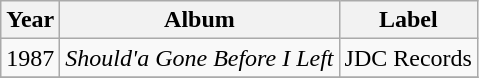<table class="wikitable">
<tr>
<th>Year</th>
<th>Album</th>
<th>Label</th>
</tr>
<tr>
<td>1987</td>
<td><em>Should'a Gone Before I Left</em></td>
<td>JDC Records</td>
</tr>
<tr>
</tr>
</table>
